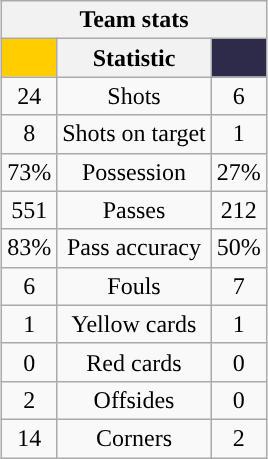<table class="wikitable" style="margin-left: auto; margin-right: auto; border: none; text-align:center;">
<tr>
<th colspan=3>Team stats</th>
</tr>
<tr>
<th style="background: #FFCD00; color: #00843d;"> <a href='#'></a></th>
<th>Statistic</th>
<th style="background: #2D2A4A; color: #FFFFFF;"> <a href='#'></a></th>
</tr>
<tr>
<td>24</td>
<td>Shots</td>
<td>6</td>
</tr>
<tr>
<td>8</td>
<td>Shots on target</td>
<td>1</td>
</tr>
<tr>
<td>73%</td>
<td>Possession</td>
<td>27%</td>
</tr>
<tr>
<td>551</td>
<td>Passes</td>
<td>212</td>
</tr>
<tr>
<td>83%</td>
<td>Pass accuracy</td>
<td>50%</td>
</tr>
<tr>
<td>6</td>
<td>Fouls</td>
<td>7</td>
</tr>
<tr>
<td>1</td>
<td>Yellow cards</td>
<td>1</td>
</tr>
<tr>
<td>0</td>
<td>Red cards</td>
<td>0</td>
</tr>
<tr>
<td>2</td>
<td>Offsides</td>
<td>0</td>
</tr>
<tr>
<td>14</td>
<td>Corners</td>
<td>2</td>
</tr>
</table>
